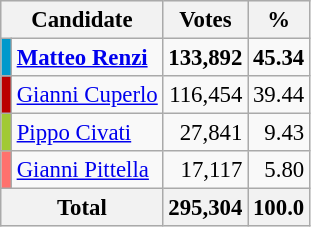<table class="wikitable" style="font-size:95%">
<tr bgcolor="#E9E9E9">
<th rowspan="1" colspan="2">Candidate</th>
<th rowspan="1" colspan="1">Votes</th>
<th rowspan="1" colspan="1">%</th>
</tr>
<tr>
<td bgcolor="#0099CC"></td>
<td align="left"><strong><a href='#'>Matteo Renzi</a></strong></td>
<td align="right"><strong>133,892</strong></td>
<td align="right"><strong>45.34</strong></td>
</tr>
<tr>
<td bgcolor="#BB0000"></td>
<td align="left"><a href='#'>Gianni Cuperlo</a></td>
<td align="right">116,454</td>
<td align="right">39.44</td>
</tr>
<tr>
<td bgcolor="#A1C935"></td>
<td align="left"><a href='#'>Pippo Civati</a></td>
<td align="right">27,841</td>
<td align="right">9.43</td>
</tr>
<tr>
<td bgcolor="#FF716D"></td>
<td align="left"><a href='#'>Gianni Pittella</a></td>
<td align="right">17,117</td>
<td align="right">5.80</td>
</tr>
<tr>
<th colspan="2" align="left">Total</th>
<th align="right">295,304</th>
<th align="right">100.0</th>
</tr>
</table>
